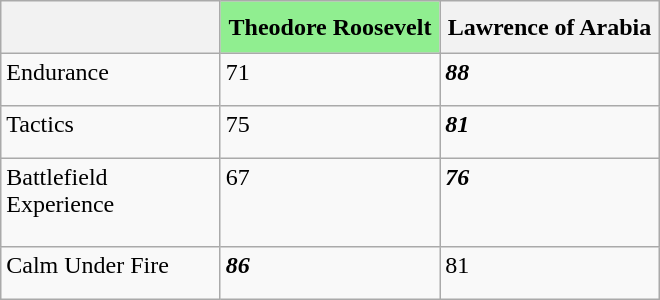<table class="wikitable" style="text-align:left; width:440px; height:200px">
<tr>
<th style="width:120px;"></th>
<th style="width:120px; background:lightgreen;">Theodore Roosevelt</th>
<th style="width:120px;">Lawrence of Arabia</th>
</tr>
<tr valign="top">
<td>Endurance</td>
<td>71</td>
<td><strong><em>88</em></strong></td>
</tr>
<tr valign="top">
<td>Tactics</td>
<td>75</td>
<td><strong><em>81</em></strong></td>
</tr>
<tr valign="top">
<td>Battlefield Experience</td>
<td>67</td>
<td><strong><em>76</em></strong></td>
</tr>
<tr valign="top">
<td>Calm Under Fire</td>
<td><strong><em>86</em></strong></td>
<td>81</td>
</tr>
</table>
